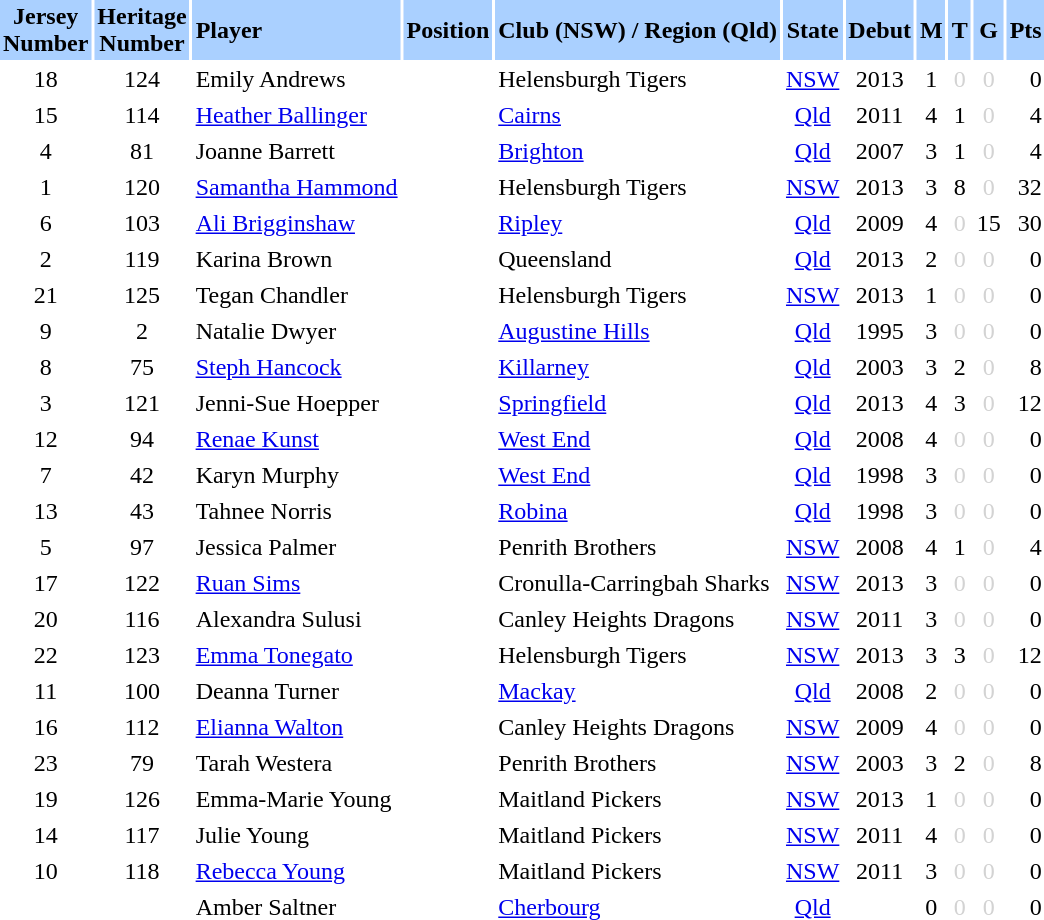<table class="sortable" border="0" cellspacing="2" cellpadding="2" style="text-align:center;">
<tr style="background:#AAD0FF">
<th>Jersey<br>Number</th>
<th>Heritage<br>Number</th>
<th align=left>Player</th>
<th>Position</th>
<th>Club (NSW) / Region (Qld)</th>
<th>State</th>
<th>Debut</th>
<th>M</th>
<th>T</th>
<th>G</th>
<th>Pts</th>
</tr>
<tr>
<td>18</td>
<td>124</td>
<td align=left>Emily Andrews</td>
<td></td>
<td align=left> Helensburgh Tigers</td>
<td> <a href='#'>NSW</a></td>
<td>2013</td>
<td>1</td>
<td style="color:lightgray">0</td>
<td style="color:lightgray">0</td>
<td align=right>0</td>
</tr>
<tr>
<td>15</td>
<td>114</td>
<td align=left><a href='#'>Heather Ballinger</a></td>
<td></td>
<td align=left><a href='#'>Cairns</a></td>
<td> <a href='#'>Qld</a></td>
<td>2011</td>
<td>4</td>
<td>1</td>
<td style="color:lightgray">0</td>
<td align=right>4</td>
</tr>
<tr>
<td>4</td>
<td>81</td>
<td align=left>Joanne Barrett</td>
<td></td>
<td align=left><a href='#'>Brighton</a></td>
<td> <a href='#'>Qld</a></td>
<td>2007</td>
<td>3</td>
<td>1</td>
<td style="color:lightgray">0</td>
<td align=right>4</td>
</tr>
<tr>
<td>1</td>
<td>120</td>
<td align=left><a href='#'>Samantha Hammond</a></td>
<td></td>
<td align=left> Helensburgh Tigers</td>
<td> <a href='#'>NSW</a></td>
<td>2013</td>
<td>3</td>
<td>8</td>
<td style="color:lightgray">0</td>
<td align=right>32</td>
</tr>
<tr>
<td>6</td>
<td>103</td>
<td align=left><a href='#'>Ali Brigginshaw</a></td>
<td></td>
<td align=left><a href='#'>Ripley</a></td>
<td> <a href='#'>Qld</a></td>
<td>2009</td>
<td>4</td>
<td style="color:lightgray">0</td>
<td>15</td>
<td align=right>30</td>
</tr>
<tr>
<td>2</td>
<td>119</td>
<td align=left>Karina Brown</td>
<td></td>
<td align=left>Queensland</td>
<td> <a href='#'>Qld</a></td>
<td>2013</td>
<td>2</td>
<td style="color:lightgray">0</td>
<td style="color:lightgray">0</td>
<td align=right>0</td>
</tr>
<tr>
<td>21</td>
<td>125</td>
<td align=left>Tegan Chandler</td>
<td></td>
<td align=left> Helensburgh Tigers</td>
<td> <a href='#'>NSW</a></td>
<td>2013</td>
<td>1</td>
<td style="color:lightgray">0</td>
<td style="color:lightgray">0</td>
<td align=right>0</td>
</tr>
<tr>
<td>9</td>
<td>2</td>
<td align=left>Natalie Dwyer</td>
<td></td>
<td align=left><a href='#'>Augustine Hills</a></td>
<td> <a href='#'>Qld</a></td>
<td>1995</td>
<td>3</td>
<td style="color:lightgray">0</td>
<td style="color:lightgray">0</td>
<td align=right>0</td>
</tr>
<tr>
<td>8</td>
<td>75</td>
<td align=left><a href='#'>Steph Hancock</a></td>
<td></td>
<td align=left><a href='#'>Killarney</a></td>
<td> <a href='#'>Qld</a></td>
<td>2003</td>
<td>3</td>
<td>2</td>
<td style="color:lightgray">0</td>
<td align=right>8</td>
</tr>
<tr>
<td>3</td>
<td>121</td>
<td align=left>Jenni-Sue Hoepper</td>
<td></td>
<td align=left><a href='#'>Springfield</a></td>
<td> <a href='#'>Qld</a></td>
<td>2013</td>
<td>4</td>
<td>3</td>
<td style="color:lightgray">0</td>
<td align=right>12</td>
</tr>
<tr>
<td>12</td>
<td>94</td>
<td align=left><a href='#'>Renae Kunst</a></td>
<td></td>
<td align=left><a href='#'>West End</a></td>
<td> <a href='#'>Qld</a></td>
<td>2008</td>
<td>4</td>
<td style="color:lightgray">0</td>
<td style="color:lightgray">0</td>
<td align=right>0</td>
</tr>
<tr>
<td>7</td>
<td>42</td>
<td align=left>Karyn Murphy</td>
<td></td>
<td align=left><a href='#'>West End</a></td>
<td> <a href='#'>Qld</a></td>
<td>1998</td>
<td>3</td>
<td style="color:lightgray">0</td>
<td style="color:lightgray">0</td>
<td align=right>0</td>
</tr>
<tr>
<td>13</td>
<td>43</td>
<td align=left>Tahnee Norris</td>
<td></td>
<td align=left><a href='#'>Robina</a></td>
<td> <a href='#'>Qld</a></td>
<td>1998</td>
<td>3</td>
<td style="color:lightgray">0</td>
<td style="color:lightgray">0</td>
<td align=right>0</td>
</tr>
<tr>
<td>5</td>
<td>97</td>
<td align=left>Jessica Palmer</td>
<td></td>
<td align=left> Penrith Brothers</td>
<td> <a href='#'>NSW</a></td>
<td>2008</td>
<td>4</td>
<td>1</td>
<td style="color:lightgray">0</td>
<td align=right>4</td>
</tr>
<tr>
<td>17</td>
<td>122</td>
<td align=left><a href='#'>Ruan Sims</a></td>
<td></td>
<td align=left> Cronulla-Carringbah Sharks</td>
<td> <a href='#'>NSW</a></td>
<td>2013</td>
<td>3</td>
<td style="color:lightgray">0</td>
<td style="color:lightgray">0</td>
<td align=right>0</td>
</tr>
<tr>
<td>20</td>
<td>116</td>
<td align=left>Alexandra Sulusi</td>
<td></td>
<td align=left> Canley Heights Dragons</td>
<td> <a href='#'>NSW</a></td>
<td>2011</td>
<td>3</td>
<td style="color:lightgray">0</td>
<td style="color:lightgray">0</td>
<td align=right>0</td>
</tr>
<tr>
<td>22</td>
<td>123</td>
<td align=left><a href='#'>Emma Tonegato</a></td>
<td></td>
<td align=left> Helensburgh Tigers</td>
<td> <a href='#'>NSW</a></td>
<td>2013</td>
<td>3</td>
<td>3</td>
<td style="color:lightgray">0</td>
<td align=right>12</td>
</tr>
<tr>
<td>11</td>
<td>100</td>
<td align=left>Deanna Turner</td>
<td></td>
<td align=left><a href='#'>Mackay</a></td>
<td> <a href='#'>Qld</a></td>
<td>2008</td>
<td>2</td>
<td style="color:lightgray">0</td>
<td style="color:lightgray">0</td>
<td align=right>0</td>
</tr>
<tr>
<td>16</td>
<td>112</td>
<td align=left><a href='#'>Elianna Walton</a></td>
<td></td>
<td align=left> Canley Heights Dragons</td>
<td> <a href='#'>NSW</a></td>
<td>2009</td>
<td>4</td>
<td style="color:lightgray">0</td>
<td style="color:lightgray">0</td>
<td align=right>0</td>
</tr>
<tr>
<td>23</td>
<td>79</td>
<td align=left>Tarah Westera</td>
<td></td>
<td align=left> Penrith Brothers</td>
<td> <a href='#'>NSW</a></td>
<td>2003</td>
<td>3</td>
<td>2</td>
<td style="color:lightgray">0</td>
<td align=right>8</td>
</tr>
<tr>
<td>19</td>
<td>126</td>
<td align=left>Emma-Marie Young</td>
<td></td>
<td align=left> Maitland Pickers</td>
<td> <a href='#'>NSW</a></td>
<td>2013</td>
<td>1</td>
<td style="color:lightgray">0</td>
<td style="color:lightgray">0</td>
<td align=right>0</td>
</tr>
<tr>
<td>14</td>
<td>117</td>
<td align=left>Julie Young</td>
<td></td>
<td align=left> Maitland Pickers</td>
<td> <a href='#'>NSW</a></td>
<td>2011</td>
<td>4</td>
<td style="color:lightgray">0</td>
<td style="color:lightgray">0</td>
<td align=right>0</td>
</tr>
<tr>
<td>10</td>
<td>118</td>
<td align=left><a href='#'>Rebecca Young</a></td>
<td></td>
<td align=left> Maitland Pickers</td>
<td> <a href='#'>NSW</a></td>
<td>2011</td>
<td>3</td>
<td style="color:lightgray">0</td>
<td style="color:lightgray">0</td>
<td align=right>0</td>
</tr>
<tr>
<td></td>
<td></td>
<td align=left>Amber Saltner</td>
<td></td>
<td align=left><a href='#'>Cherbourg</a></td>
<td> <a href='#'>Qld</a></td>
<td></td>
<td>0</td>
<td style="color:lightgray">0</td>
<td style="color:lightgray">0</td>
<td align=right>0</td>
</tr>
</table>
